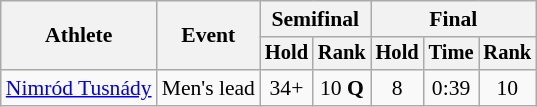<table class=wikitable style=font-size:90% align=center>
<tr>
<th rowspan=2>Athlete</th>
<th rowspan=2>Event</th>
<th colspan=2>Semifinal</th>
<th colspan=3>Final</th>
</tr>
<tr style=font-size:95%>
<th>Hold</th>
<th>Rank</th>
<th>Hold</th>
<th>Time</th>
<th>Rank</th>
</tr>
<tr align=center>
<td align=left><a href='#'>Nimród Tusnády</a></td>
<td align=left>Men's lead</td>
<td>34+</td>
<td>10 <strong>Q</strong></td>
<td>8</td>
<td>0:39</td>
<td>10</td>
</tr>
</table>
